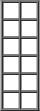<table border="1" cellpadding="5" cellspacing="0" style="margin:auto">
<tr>
<td colspan=3 align="center"></td>
<td colspan=3 align="center"></td>
</tr>
<tr>
<td colspan=3 align="center"></td>
<td colspan=3 align="center"></td>
</tr>
<tr>
<td colspan=3 align="center"></td>
<td colspan=3 align="center"></td>
</tr>
<tr>
<td colspan=3 align="center"></td>
<td colspan=3 align="center"></td>
</tr>
<tr>
<td colspan=3 align="center"></td>
<td colspan=3 align="center"></td>
</tr>
<tr>
<td colspan=3 align="center"></td>
<td colspan=3 align="center"></td>
</tr>
<tr>
</tr>
</table>
